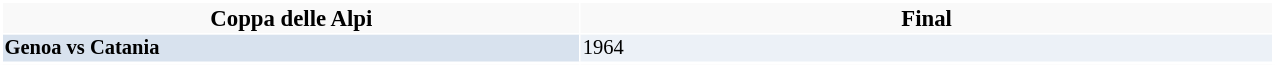<table style="background: #f9f9f9; border: 2px #aaa solid; border-collapse: collapse; border-color: white; color:black; font-size: 95%;" width="850" cellspacing="0" border= "1">
<tr>
<th width="250">Coppa delle Alpi</th>
<th width="300">Final</th>
</tr>
<tr style="font-size: 90%;">
<td bgcolor="#d8e2ee"><strong>Genoa vs Catania </strong></td>
<td bgcolor="#ecf1f7">1964</td>
</tr>
</table>
